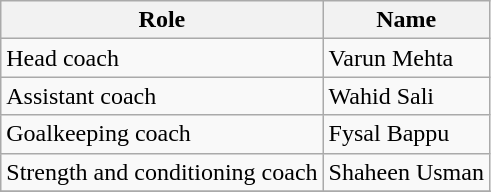<table class="wikitable">
<tr>
<th scope="col">Role</th>
<th scope="col">Name</th>
</tr>
<tr>
<td>Head coach</td>
<td> Varun Mehta</td>
</tr>
<tr>
<td>Assistant coach</td>
<td> Wahid Sali</td>
</tr>
<tr>
<td>Goalkeeping coach</td>
<td> Fysal Bappu</td>
</tr>
<tr>
<td>Strength and conditioning coach</td>
<td> Shaheen Usman</td>
</tr>
<tr>
</tr>
</table>
